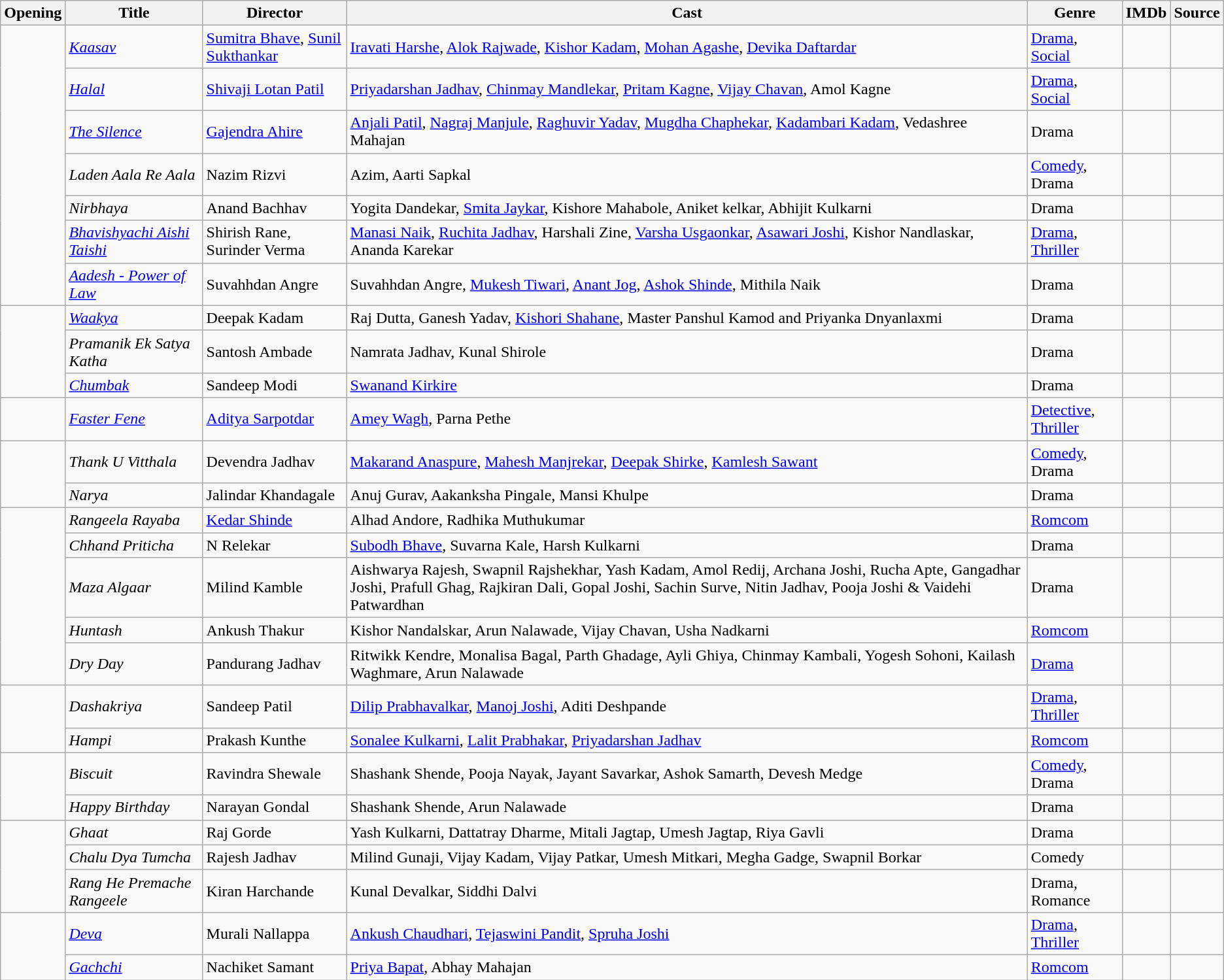<table class="wikitable sortable">
<tr>
<th>Opening</th>
<th>Title</th>
<th>Director</th>
<th>Cast</th>
<th>Genre</th>
<th>IMDb</th>
<th>Source</th>
</tr>
<tr>
<td rowspan="7"></td>
<td><em><a href='#'>Kaasav</a></em></td>
<td><a href='#'>Sumitra Bhave</a>, <a href='#'>Sunil Sukthankar</a></td>
<td><a href='#'>Iravati Harshe</a>, <a href='#'>Alok Rajwade</a>, <a href='#'>Kishor Kadam</a>, <a href='#'>Mohan Agashe</a>, <a href='#'>Devika Daftardar</a></td>
<td><a href='#'>Drama</a>, <a href='#'>Social</a></td>
<td></td>
<td></td>
</tr>
<tr>
<td><a href='#'><em>Halal</em></a></td>
<td><a href='#'>Shivaji Lotan Patil</a></td>
<td><a href='#'>Priyadarshan Jadhav</a>, <a href='#'>Chinmay Mandlekar</a>, <a href='#'>Pritam Kagne</a>, <a href='#'>Vijay Chavan</a>, Amol Kagne</td>
<td><a href='#'>Drama</a>, <a href='#'>Social</a></td>
<td></td>
<td></td>
</tr>
<tr>
<td><em><a href='#'>The Silence</a></em></td>
<td><a href='#'>Gajendra Ahire</a></td>
<td><a href='#'>Anjali Patil</a>, <a href='#'>Nagraj Manjule</a>, <a href='#'>Raghuvir Yadav</a>, <a href='#'>Mugdha Chaphekar</a>, <a href='#'>Kadambari Kadam</a>, Vedashree Mahajan</td>
<td>Drama</td>
<td></td>
<td></td>
</tr>
<tr>
<td><em>Laden Aala Re Aala</em></td>
<td>Nazim Rizvi</td>
<td>Azim, Aarti Sapkal</td>
<td><a href='#'>Comedy</a>, Drama</td>
<td></td>
<td></td>
</tr>
<tr>
<td><em>Nirbhaya</em></td>
<td>Anand Bachhav</td>
<td>Yogita Dandekar, <a href='#'>Smita Jaykar</a>, Kishore Mahabole, Aniket kelkar, Abhijit Kulkarni</td>
<td>Drama</td>
<td></td>
<td></td>
</tr>
<tr>
<td><em><a href='#'>Bhavishyachi Aishi Taishi</a></em></td>
<td>Shirish Rane, Surinder Verma</td>
<td><a href='#'>Manasi Naik</a>, <a href='#'>Ruchita Jadhav</a>, Harshali Zine, <a href='#'>Varsha Usgaonkar</a>, <a href='#'>Asawari Joshi</a>, Kishor Nandlaskar, Ananda Karekar</td>
<td><a href='#'>Drama</a>, <a href='#'>Thriller</a></td>
<td></td>
<td></td>
</tr>
<tr>
<td><em><a href='#'>Aadesh - Power of Law</a></em></td>
<td>Suvahhdan Angre</td>
<td>Suvahhdan Angre, <a href='#'>Mukesh Tiwari</a>, <a href='#'>Anant Jog</a>, <a href='#'>Ashok Shinde</a>, Mithila Naik</td>
<td>Drama</td>
<td></td>
<td></td>
</tr>
<tr>
<td rowspan="3"></td>
<td><em><a href='#'>Waakya</a></em></td>
<td>Deepak Kadam</td>
<td>Raj Dutta, Ganesh Yadav, <a href='#'>Kishori Shahane</a>, Master Panshul Kamod and Priyanka Dnyanlaxmi</td>
<td>Drama</td>
<td></td>
<td></td>
</tr>
<tr>
<td><em>Pramanik Ek Satya Katha</em></td>
<td>Santosh Ambade</td>
<td>Namrata Jadhav, Kunal Shirole</td>
<td>Drama</td>
<td></td>
<td></td>
</tr>
<tr>
<td><em><a href='#'>Chumbak</a></em></td>
<td>Sandeep Modi</td>
<td><a href='#'>Swanand Kirkire</a></td>
<td>Drama</td>
<td></td>
<td></td>
</tr>
<tr>
<td rowspan="1"></td>
<td Faster Fene (film)><em><a href='#'>Faster Fene</a></em></td>
<td><a href='#'>Aditya Sarpotdar</a></td>
<td><a href='#'>Amey Wagh</a>, Parna Pethe</td>
<td><a href='#'>Detective</a>, <a href='#'>Thriller</a></td>
<td></td>
<td></td>
</tr>
<tr>
<td rowspan="2"></td>
<td><em>Thank U Vitthala</em></td>
<td>Devendra Jadhav</td>
<td><a href='#'>Makarand Anaspure</a>, <a href='#'>Mahesh Manjrekar</a>, <a href='#'>Deepak Shirke</a>, <a href='#'>Kamlesh Sawant</a></td>
<td><a href='#'>Comedy</a>, Drama</td>
<td></td>
<td></td>
</tr>
<tr>
<td><em>Narya</em></td>
<td>Jalindar Khandagale</td>
<td>Anuj Gurav, Aakanksha Pingale, Mansi Khulpe</td>
<td>Drama</td>
<td></td>
<td></td>
</tr>
<tr>
<td rowspan="5"></td>
<td><em>Rangeela Rayaba</em></td>
<td><a href='#'>Kedar Shinde</a></td>
<td>Alhad Andore, Radhika Muthukumar</td>
<td><a href='#'>Romcom</a></td>
<td></td>
<td></td>
</tr>
<tr>
<td><em>Chhand Priticha</em></td>
<td>N Relekar</td>
<td><a href='#'>Subodh Bhave</a>, Suvarna Kale, Harsh Kulkarni</td>
<td>Drama</td>
<td></td>
<td></td>
</tr>
<tr>
<td><em>Maza Algaar</em></td>
<td>Milind Kamble</td>
<td>Aishwarya Rajesh, Swapnil Rajshekhar, Yash Kadam, Amol Redij, Archana Joshi, Rucha Apte, Gangadhar Joshi, Prafull Ghag, Rajkiran Dali, Gopal Joshi, Sachin Surve, Nitin Jadhav, Pooja Joshi & Vaidehi Patwardhan</td>
<td>Drama</td>
<td></td>
<td></td>
</tr>
<tr>
<td><em>Huntash</em></td>
<td>Ankush Thakur</td>
<td>Kishor Nandalskar, Arun Nalawade, Vijay Chavan, Usha Nadkarni</td>
<td><a href='#'>Romcom</a></td>
<td></td>
<td></td>
</tr>
<tr>
<td><em>Dry Day</em></td>
<td>Pandurang Jadhav</td>
<td>Ritwikk Kendre, Monalisa Bagal, Parth Ghadage, Ayli Ghiya, Chinmay Kambali, Yogesh Sohoni, Kailash Waghmare, Arun Nalawade</td>
<td><a href='#'>Drama</a></td>
<td></td>
<td></td>
</tr>
<tr>
<td rowspan="2"></td>
<td><em>Dashakriya</em></td>
<td>Sandeep Patil</td>
<td><a href='#'>Dilip Prabhavalkar</a>, <a href='#'>Manoj Joshi</a>, Aditi Deshpande</td>
<td><a href='#'>Drama</a>, <a href='#'>Thriller</a></td>
<td></td>
<td></td>
</tr>
<tr>
<td><em>Hampi</em></td>
<td>Prakash Kunthe</td>
<td><a href='#'>Sonalee Kulkarni</a>, <a href='#'>Lalit Prabhakar</a>, <a href='#'>Priyadarshan Jadhav</a></td>
<td><a href='#'>Romcom</a></td>
<td></td>
<td></td>
</tr>
<tr>
<td rowspan="2"></td>
<td><em>Biscuit</em></td>
<td>Ravindra Shewale</td>
<td>Shashank Shende, Pooja Nayak, Jayant Savarkar, Ashok Samarth, Devesh Medge</td>
<td><a href='#'>Comedy</a>, Drama</td>
<td></td>
<td></td>
</tr>
<tr>
<td><em>Happy Birthday</em></td>
<td>Narayan Gondal</td>
<td>Shashank Shende, Arun Nalawade</td>
<td>Drama</td>
<td></td>
<td></td>
</tr>
<tr>
<td rowspan="3"></td>
<td><em>Ghaat</em></td>
<td>Raj Gorde</td>
<td>Yash Kulkarni, Dattatray Dharme, Mitali Jagtap, Umesh Jagtap, Riya Gavli</td>
<td>Drama</td>
<td></td>
<td></td>
</tr>
<tr>
<td><em>Chalu Dya Tumcha</em></td>
<td>Rajesh Jadhav</td>
<td>Milind Gunaji, Vijay Kadam, Vijay Patkar, Umesh Mitkari, Megha Gadge, Swapnil Borkar</td>
<td>Comedy</td>
<td></td>
<td></td>
</tr>
<tr>
<td><em>Rang He Premache Rangeele</em></td>
<td>Kiran Harchande</td>
<td>Kunal Devalkar, Siddhi Dalvi</td>
<td>Drama, Romance</td>
<td></td>
<td></td>
</tr>
<tr>
<td rowspan="2"></td>
<td><em><a href='#'>Deva</a></em></td>
<td>Murali Nallappa</td>
<td><a href='#'>Ankush Chaudhari</a>, <a href='#'>Tejaswini Pandit</a>, <a href='#'>Spruha Joshi</a></td>
<td><a href='#'>Drama</a>, <a href='#'>Thriller</a></td>
<td></td>
<td></td>
</tr>
<tr>
<td><em><a href='#'>Gachchi</a></em></td>
<td>Nachiket Samant</td>
<td><a href='#'>Priya Bapat</a>, Abhay Mahajan</td>
<td><a href='#'>Romcom</a></td>
<td></td>
<td></td>
</tr>
</table>
